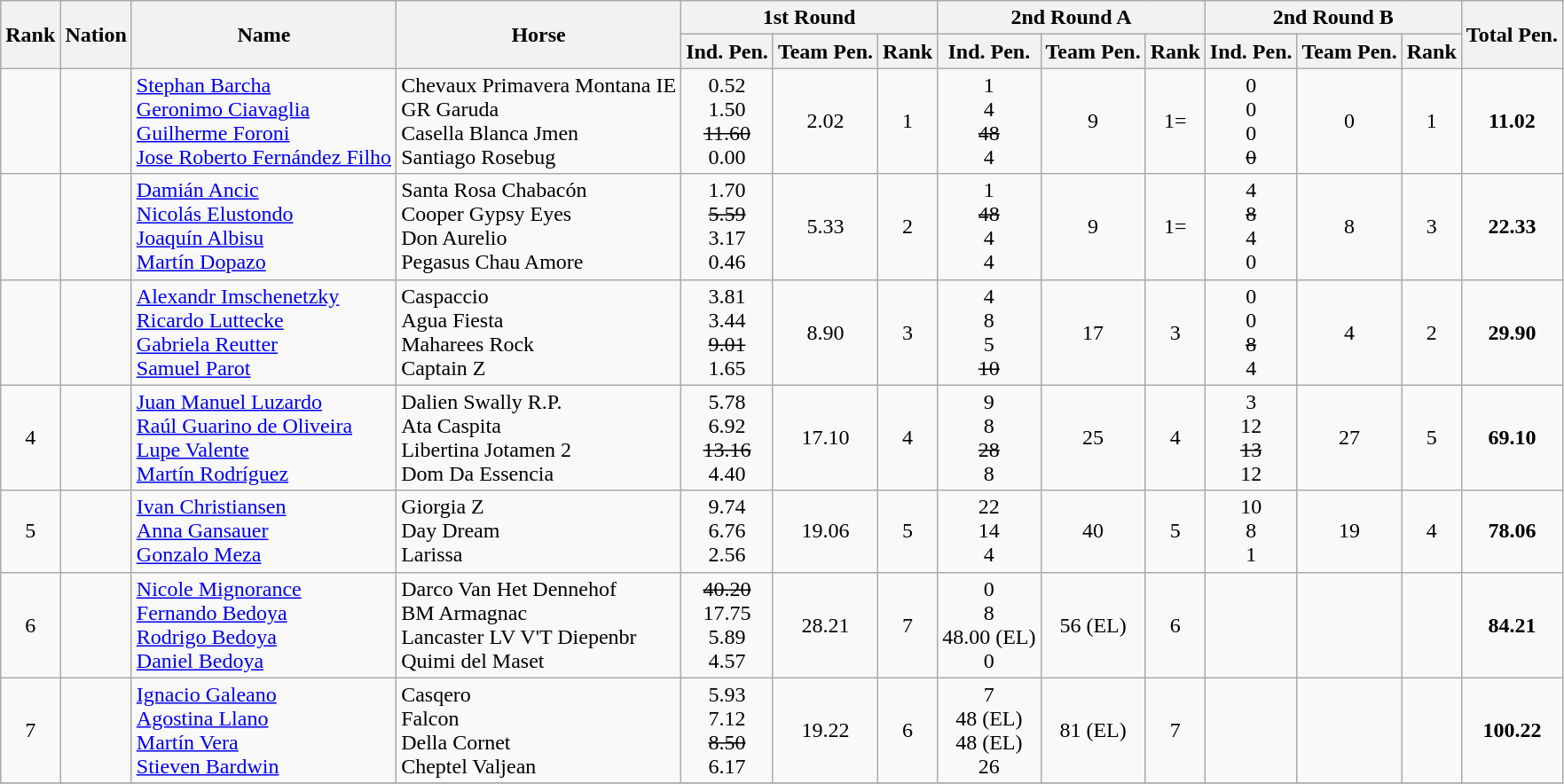<table class="wikitable" style="text-align:center" style="font-size:95%">
<tr>
<th rowspan="2">Rank</th>
<th rowspan="2">Nation</th>
<th rowspan="2">Name</th>
<th rowspan="2">Horse</th>
<th colspan="3">1st Round</th>
<th colspan="3">2nd Round A</th>
<th colspan="3">2nd Round B</th>
<th rowspan="2">Total Pen.</th>
</tr>
<tr>
<th>Ind. Pen.</th>
<th>Team Pen.</th>
<th>Rank</th>
<th>Ind. Pen.</th>
<th>Team Pen.</th>
<th>Rank</th>
<th>Ind. Pen.</th>
<th>Team Pen.</th>
<th>Rank</th>
</tr>
<tr>
<td></td>
<td align="left"></td>
<td align="left"><a href='#'>Stephan Barcha</a><br><a href='#'>Geronimo Ciavaglia</a><br><a href='#'>Guilherme Foroni</a><br><a href='#'>Jose Roberto Fernández Filho</a></td>
<td align="left">Chevaux Primavera Montana IE<br>GR Garuda<br>Casella Blanca Jmen<br>Santiago Rosebug</td>
<td>0.52<br>1.50<br><s>11.60</s><br>0.00</td>
<td>2.02</td>
<td>1</td>
<td>1<br>4<br><s>48</s><br>4</td>
<td>9</td>
<td>1=</td>
<td>0<br>0<br>0<br><s>0</s></td>
<td>0</td>
<td>1</td>
<td><strong>11.02</strong></td>
</tr>
<tr>
<td></td>
<td align="left"></td>
<td align="left"><a href='#'>Damián Ancic</a><br><a href='#'>Nicolás Elustondo</a><br><a href='#'>Joaquín Albisu</a><br><a href='#'>Martín Dopazo</a></td>
<td align="left">Santa Rosa Chabacón<br>Cooper Gypsy Eyes<br>Don Aurelio<br>Pegasus Chau Amore</td>
<td>1.70<br><s>5.59</s><br>3.17<br>0.46</td>
<td>5.33</td>
<td>2</td>
<td>1<br><s>48</s><br>4<br>4</td>
<td>9</td>
<td>1=</td>
<td>4<br><s>8</s><br>4<br>0</td>
<td>8</td>
<td>3</td>
<td><strong>22.33</strong></td>
</tr>
<tr>
<td></td>
<td align="left"></td>
<td align="left"><a href='#'>Alexandr Imschenetzky</a><br><a href='#'>Ricardo Luttecke</a><br><a href='#'>Gabriela Reutter</a><br><a href='#'>Samuel Parot</a></td>
<td align="left">Caspaccio<br>Agua Fiesta<br>Maharees Rock<br>Captain Z</td>
<td>3.81<br>3.44<br><s>9.01</s><br>1.65</td>
<td>8.90</td>
<td>3</td>
<td>4<br>8<br>5<br><s>10</s></td>
<td>17</td>
<td>3</td>
<td>0<br>0<br><s>8</s><br>4</td>
<td>4</td>
<td>2</td>
<td><strong>29.90</strong></td>
</tr>
<tr>
<td>4</td>
<td align="left"></td>
<td align="left"><a href='#'>Juan Manuel Luzardo</a><br><a href='#'>Raúl Guarino de Oliveira</a><br><a href='#'>Lupe Valente</a><br><a href='#'>Martín Rodríguez</a></td>
<td align="left">Dalien Swally R.P.<br>Ata Caspita<br>Libertina Jotamen 2<br>Dom Da Essencia</td>
<td>5.78<br>6.92<br><s>13.16</s><br>4.40</td>
<td>17.10</td>
<td>4</td>
<td>9<br>8<br><s>28</s><br>8</td>
<td>25</td>
<td>4</td>
<td>3<br>12<br><s>13</s><br>12</td>
<td>27</td>
<td>5</td>
<td><strong>69.10</strong></td>
</tr>
<tr>
<td>5</td>
<td align="left"></td>
<td align="left"><a href='#'>Ivan Christiansen</a><br><a href='#'>Anna Gansauer</a><br><a href='#'>Gonzalo Meza</a></td>
<td align="left">Giorgia Z<br>Day Dream<br>Larissa</td>
<td>9.74<br>6.76<br>2.56</td>
<td>19.06</td>
<td>5</td>
<td>22<br>14<br>4</td>
<td>40</td>
<td>5</td>
<td>10<br>8<br>1</td>
<td>19</td>
<td>4</td>
<td><strong>78.06</strong></td>
</tr>
<tr>
<td>6</td>
<td align="left"></td>
<td align="left"><a href='#'>Nicole Mignorance</a><br><a href='#'>Fernando Bedoya</a><br><a href='#'>Rodrigo Bedoya</a><br><a href='#'>Daniel Bedoya</a></td>
<td align="left">Darco Van Het Dennehof<br>BM Armagnac<br>Lancaster LV V'T Diepenbr<br>Quimi del Maset</td>
<td><s>40.20</s><br>17.75<br>5.89<br>4.57</td>
<td>28.21</td>
<td>7</td>
<td>0<br>8<br>48.00 (EL)<br>0</td>
<td>56 (EL)</td>
<td>6</td>
<td></td>
<td></td>
<td></td>
<td><strong>84.21</strong></td>
</tr>
<tr>
<td>7</td>
<td align="left"></td>
<td align="left"><a href='#'>Ignacio Galeano</a><br><a href='#'>Agostina Llano</a><br><a href='#'>Martín Vera</a><br><a href='#'>Stieven Bardwin</a></td>
<td align="left">Casqero<br>Falcon<br>Della Cornet<br>Cheptel Valjean</td>
<td>5.93<br>7.12<br><s>8.50</s><br>6.17</td>
<td>19.22</td>
<td>6</td>
<td>7<br>48 (EL)<br>48 (EL)<br>26</td>
<td>81 (EL)</td>
<td>7</td>
<td><br><br><s></s><br></td>
<td></td>
<td></td>
<td><strong>100.22</strong></td>
</tr>
<tr>
</tr>
</table>
